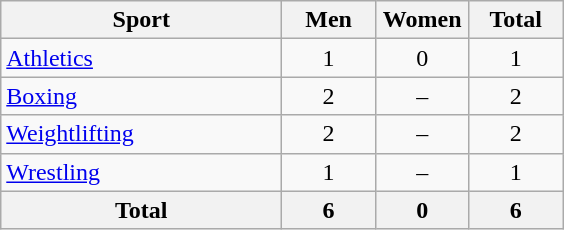<table class="wikitable sortable" style="text-align:center;">
<tr>
<th width=180>Sport</th>
<th width=55>Men</th>
<th width=55>Women</th>
<th width=55>Total</th>
</tr>
<tr>
<td align=left><a href='#'>Athletics</a></td>
<td>1</td>
<td>0</td>
<td>1</td>
</tr>
<tr>
<td align=left><a href='#'>Boxing</a></td>
<td>2</td>
<td>–</td>
<td>2</td>
</tr>
<tr>
<td align=left><a href='#'>Weightlifting</a></td>
<td>2</td>
<td>–</td>
<td>2</td>
</tr>
<tr>
<td align=left><a href='#'>Wrestling</a></td>
<td>1</td>
<td>–</td>
<td>1</td>
</tr>
<tr>
<th>Total</th>
<th>6</th>
<th>0</th>
<th>6</th>
</tr>
</table>
